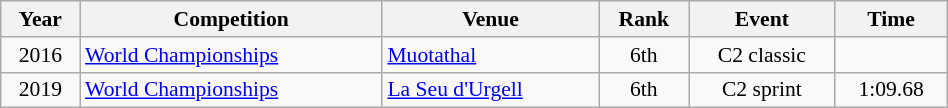<table class="wikitable" width=50% style="font-size:90%; text-align:center;">
<tr>
<th>Year</th>
<th>Competition</th>
<th>Venue</th>
<th>Rank</th>
<th>Event</th>
<th>Time</th>
</tr>
<tr>
<td rowspan=1>2016</td>
<td rowspan=1 align=left><a href='#'>World Championships</a></td>
<td rowspan=1 align=left> <a href='#'>Muotathal</a></td>
<td>6th</td>
<td>C2 classic</td>
<td></td>
</tr>
<tr>
<td rowspan=1>2019</td>
<td rowspan=1 align=left><a href='#'>World Championships</a></td>
<td rowspan=1 align=left> <a href='#'>La Seu d'Urgell</a></td>
<td>6th</td>
<td>C2 sprint</td>
<td>1:09.68</td>
</tr>
</table>
